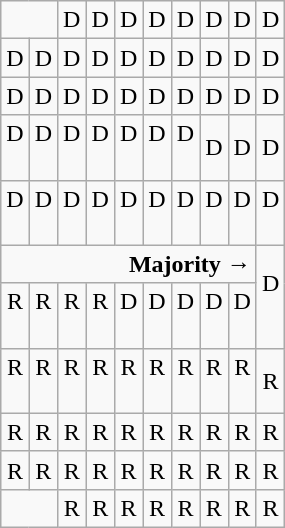<table class="wikitable" style="text-align:center">
<tr>
<td colspan=2> </td>
<td>D</td>
<td>D</td>
<td>D</td>
<td>D</td>
<td>D</td>
<td>D</td>
<td>D</td>
<td>D</td>
</tr>
<tr>
<td width=10% >D</td>
<td width=10% >D</td>
<td width=10% >D</td>
<td width=10% >D</td>
<td width=10% >D</td>
<td width=10% >D</td>
<td width=10% >D</td>
<td width=10% >D</td>
<td width=10% >D</td>
<td width=10% >D</td>
</tr>
<tr>
<td>D</td>
<td>D</td>
<td>D</td>
<td>D</td>
<td>D</td>
<td>D</td>
<td>D</td>
<td>D</td>
<td>D</td>
<td>D</td>
</tr>
<tr>
<td>D<br><br></td>
<td>D<br><br></td>
<td>D<br><br></td>
<td>D<br><br></td>
<td>D<br><br></td>
<td>D<br><br></td>
<td>D<br><br></td>
<td>D</td>
<td>D</td>
<td>D</td>
</tr>
<tr>
<td>D<br><br></td>
<td>D<br><br></td>
<td>D<br><br></td>
<td>D<br><br></td>
<td>D<br><br></td>
<td>D<br><br></td>
<td>D<br><br></td>
<td>D<br><br></td>
<td>D<br><br></td>
<td>D<br><br></td>
</tr>
<tr>
<td colspan=9 align=right><strong>Majority →</strong></td>
<td rowspan=2 >D<br><br></td>
</tr>
<tr>
<td>R<br><br></td>
<td>R<br><br></td>
<td>R<br><br></td>
<td>R<br><br></td>
<td>D<br><br></td>
<td>D<br><br></td>
<td>D<br><br></td>
<td>D<br><br></td>
<td>D<br><br></td>
</tr>
<tr>
<td>R<br><br></td>
<td>R<br><br></td>
<td>R<br><br></td>
<td>R<br><br></td>
<td>R<br><br></td>
<td>R<br><br></td>
<td>R<br><br></td>
<td>R<br><br></td>
<td>R<br><br></td>
<td>R</td>
</tr>
<tr>
<td>R</td>
<td>R</td>
<td>R</td>
<td>R</td>
<td>R</td>
<td>R</td>
<td>R</td>
<td>R</td>
<td>R</td>
<td>R</td>
</tr>
<tr>
<td>R</td>
<td>R</td>
<td>R</td>
<td>R</td>
<td>R</td>
<td>R</td>
<td>R</td>
<td>R</td>
<td>R</td>
<td>R</td>
</tr>
<tr>
<td colspan=2></td>
<td>R</td>
<td>R</td>
<td>R</td>
<td>R</td>
<td>R</td>
<td>R</td>
<td>R</td>
<td>R</td>
</tr>
</table>
